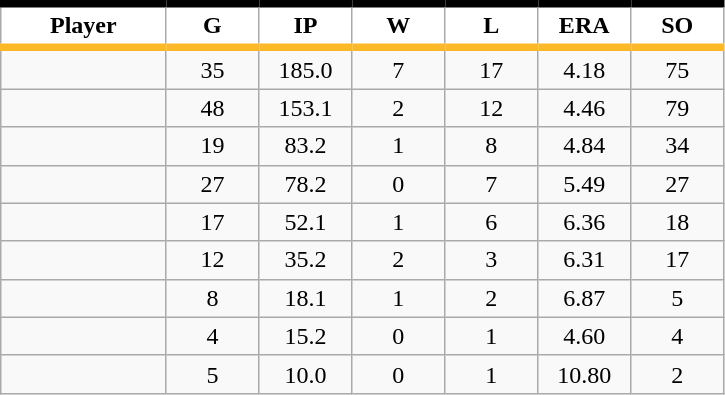<table class="wikitable sortable">
<tr>
<th style="background:#FFFFFF; border-top:#000000 5px solid; border-bottom:#FDB827 5px solid;" width="16%">Player</th>
<th style="background:#FFFFFF; border-top:#000000 5px solid; border-bottom:#FDB827 5px solid;" width="9%">G</th>
<th style="background:#FFFFFF; border-top:#000000 5px solid; border-bottom:#FDB827 5px solid;" width="9%">IP</th>
<th style="background:#FFFFFF; border-top:#000000 5px solid; border-bottom:#FDB827 5px solid;" width="9%">W</th>
<th style="background:#FFFFFF; border-top:#000000 5px solid; border-bottom:#FDB827 5px solid;" width="9%">L</th>
<th style="background:#FFFFFF; border-top:#000000 5px solid; border-bottom:#FDB827 5px solid;" width="9%">ERA</th>
<th style="background:#FFFFFF; border-top:#000000 5px solid; border-bottom:#FDB827 5px solid;" width="9%">SO</th>
</tr>
<tr align="center">
<td></td>
<td>35</td>
<td>185.0</td>
<td>7</td>
<td>17</td>
<td>4.18</td>
<td>75</td>
</tr>
<tr align="center">
<td></td>
<td>48</td>
<td>153.1</td>
<td>2</td>
<td>12</td>
<td>4.46</td>
<td>79</td>
</tr>
<tr align="center">
<td></td>
<td>19</td>
<td>83.2</td>
<td>1</td>
<td>8</td>
<td>4.84</td>
<td>34</td>
</tr>
<tr align="center">
<td></td>
<td>27</td>
<td>78.2</td>
<td>0</td>
<td>7</td>
<td>5.49</td>
<td>27</td>
</tr>
<tr align="center">
<td></td>
<td>17</td>
<td>52.1</td>
<td>1</td>
<td>6</td>
<td>6.36</td>
<td>18</td>
</tr>
<tr align="center">
<td></td>
<td>12</td>
<td>35.2</td>
<td>2</td>
<td>3</td>
<td>6.31</td>
<td>17</td>
</tr>
<tr align="center">
<td></td>
<td>8</td>
<td>18.1</td>
<td>1</td>
<td>2</td>
<td>6.87</td>
<td>5</td>
</tr>
<tr align="center">
<td></td>
<td>4</td>
<td>15.2</td>
<td>0</td>
<td>1</td>
<td>4.60</td>
<td>4</td>
</tr>
<tr align="center">
<td></td>
<td>5</td>
<td>10.0</td>
<td>0</td>
<td>1</td>
<td>10.80</td>
<td>2</td>
</tr>
</table>
